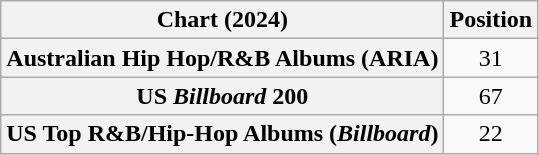<table class="wikitable sortable plainrowheaders" style="text-align:center">
<tr>
<th scope="col">Chart (2024)</th>
<th scope="col">Position</th>
</tr>
<tr>
<th scope="row">Australian Hip Hop/R&B Albums (ARIA)</th>
<td>31</td>
</tr>
<tr>
<th scope="row">US <em>Billboard</em> 200</th>
<td>67</td>
</tr>
<tr>
<th scope="row">US Top R&B/Hip-Hop Albums (<em>Billboard</em>)</th>
<td>22</td>
</tr>
</table>
